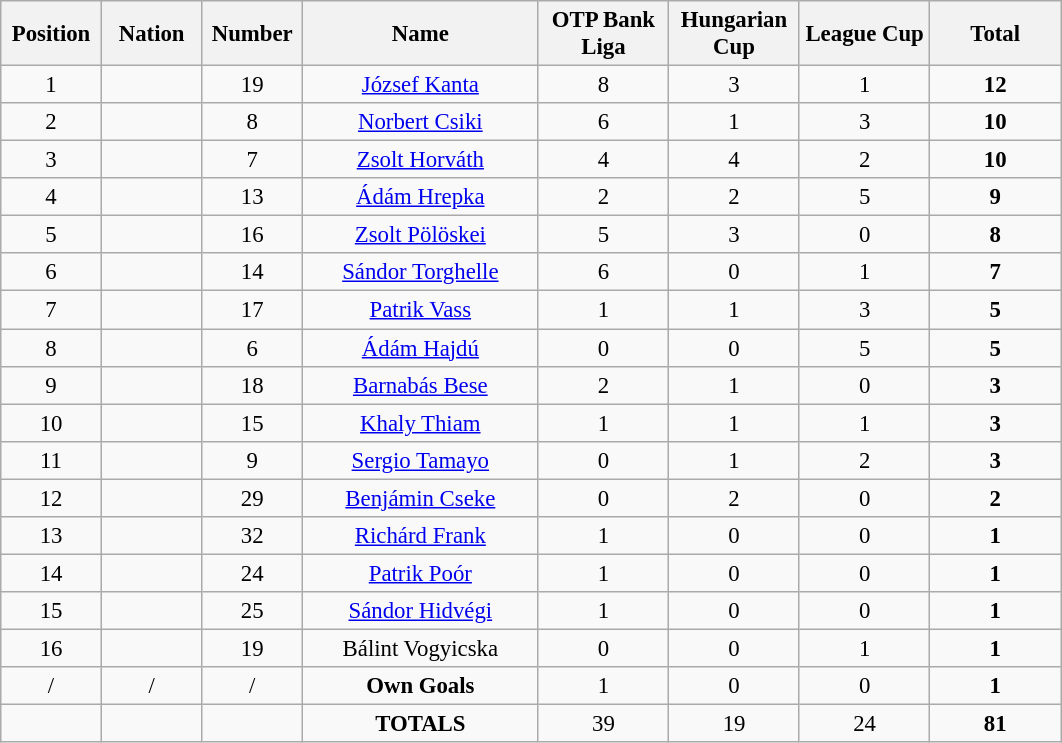<table class="wikitable" style="font-size: 95%; text-align: center;">
<tr>
<th width=60>Position</th>
<th width=60>Nation</th>
<th width=60>Number</th>
<th width=150>Name</th>
<th width=80>OTP Bank Liga</th>
<th width=80>Hungarian Cup</th>
<th width=80>League Cup</th>
<th width=80>Total</th>
</tr>
<tr>
<td>1</td>
<td></td>
<td>19</td>
<td><a href='#'>József Kanta</a></td>
<td>8</td>
<td>3</td>
<td>1</td>
<td><strong>12</strong></td>
</tr>
<tr>
<td>2</td>
<td></td>
<td>8</td>
<td><a href='#'>Norbert Csiki</a></td>
<td>6</td>
<td>1</td>
<td>3</td>
<td><strong>10</strong></td>
</tr>
<tr>
<td>3</td>
<td></td>
<td>7</td>
<td><a href='#'>Zsolt Horváth</a></td>
<td>4</td>
<td>4</td>
<td>2</td>
<td><strong>10</strong></td>
</tr>
<tr>
<td>4</td>
<td></td>
<td>13</td>
<td><a href='#'>Ádám Hrepka</a></td>
<td>2</td>
<td>2</td>
<td>5</td>
<td><strong>9</strong></td>
</tr>
<tr>
<td>5</td>
<td></td>
<td>16</td>
<td><a href='#'>Zsolt Pölöskei</a></td>
<td>5</td>
<td>3</td>
<td>0</td>
<td><strong>8</strong></td>
</tr>
<tr>
<td>6</td>
<td></td>
<td>14</td>
<td><a href='#'>Sándor Torghelle</a></td>
<td>6</td>
<td>0</td>
<td>1</td>
<td><strong>7</strong></td>
</tr>
<tr>
<td>7</td>
<td></td>
<td>17</td>
<td><a href='#'>Patrik Vass</a></td>
<td>1</td>
<td>1</td>
<td>3</td>
<td><strong>5</strong></td>
</tr>
<tr>
<td>8</td>
<td></td>
<td>6</td>
<td><a href='#'>Ádám Hajdú</a></td>
<td>0</td>
<td>0</td>
<td>5</td>
<td><strong>5</strong></td>
</tr>
<tr>
<td>9</td>
<td></td>
<td>18</td>
<td><a href='#'>Barnabás Bese</a></td>
<td>2</td>
<td>1</td>
<td>0</td>
<td><strong>3</strong></td>
</tr>
<tr>
<td>10</td>
<td></td>
<td>15</td>
<td><a href='#'>Khaly Thiam</a></td>
<td>1</td>
<td>1</td>
<td>1</td>
<td><strong>3</strong></td>
</tr>
<tr>
<td>11</td>
<td></td>
<td>9</td>
<td><a href='#'>Sergio Tamayo</a></td>
<td>0</td>
<td>1</td>
<td>2</td>
<td><strong>3</strong></td>
</tr>
<tr>
<td>12</td>
<td></td>
<td>29</td>
<td><a href='#'>Benjámin Cseke</a></td>
<td>0</td>
<td>2</td>
<td>0</td>
<td><strong>2</strong></td>
</tr>
<tr>
<td>13</td>
<td></td>
<td>32</td>
<td><a href='#'>Richárd Frank</a></td>
<td>1</td>
<td>0</td>
<td>0</td>
<td><strong>1</strong></td>
</tr>
<tr>
<td>14</td>
<td></td>
<td>24</td>
<td><a href='#'>Patrik Poór</a></td>
<td>1</td>
<td>0</td>
<td>0</td>
<td><strong>1</strong></td>
</tr>
<tr>
<td>15</td>
<td></td>
<td>25</td>
<td><a href='#'>Sándor Hidvégi</a></td>
<td>1</td>
<td>0</td>
<td>0</td>
<td><strong>1</strong></td>
</tr>
<tr>
<td>16</td>
<td></td>
<td>19</td>
<td>Bálint Vogyicska</td>
<td>0</td>
<td>0</td>
<td>1</td>
<td><strong>1</strong></td>
</tr>
<tr>
<td>/</td>
<td>/</td>
<td>/</td>
<td><strong>Own Goals</strong></td>
<td>1</td>
<td>0</td>
<td>0</td>
<td><strong>1</strong></td>
</tr>
<tr>
<td></td>
<td></td>
<td></td>
<td><strong>TOTALS</strong></td>
<td>39</td>
<td>19</td>
<td>24</td>
<td><strong>81</strong></td>
</tr>
</table>
